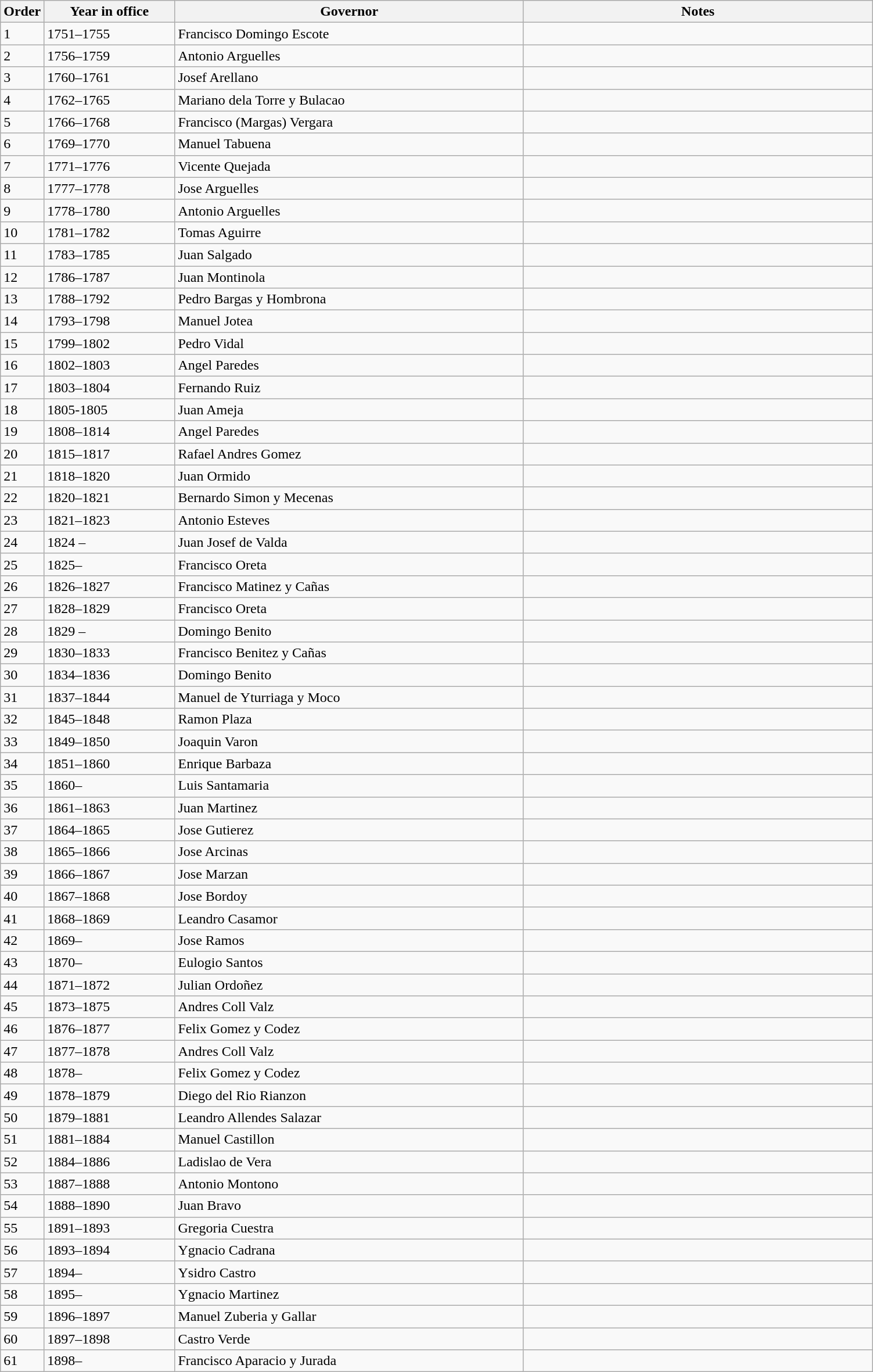<table class="wikitable">
<tr>
<th width=5%>Order</th>
<th width=15%>Year in office</th>
<th width=40%>Governor<br></th>
<th width=80%>Notes</th>
</tr>
<tr>
<td>1</td>
<td>1751–1755</td>
<td>Francisco Domingo Escote</td>
<td></td>
</tr>
<tr>
<td>2</td>
<td>1756–1759</td>
<td>Antonio Arguelles</td>
<td></td>
</tr>
<tr>
<td>3</td>
<td>1760–1761</td>
<td>Josef Arellano</td>
<td></td>
</tr>
<tr>
<td>4</td>
<td>1762–1765</td>
<td>Mariano dela Torre y Bulacao</td>
<td></td>
</tr>
<tr>
<td>5</td>
<td>1766–1768</td>
<td>Francisco (Margas) Vergara</td>
<td></td>
</tr>
<tr>
<td>6</td>
<td>1769–1770</td>
<td>Manuel Tabuena</td>
<td></td>
</tr>
<tr>
<td>7</td>
<td>1771–1776</td>
<td>Vicente Quejada</td>
<td></td>
</tr>
<tr>
<td>8</td>
<td>1777–1778</td>
<td>Jose Arguelles</td>
<td></td>
</tr>
<tr>
<td>9</td>
<td>1778–1780</td>
<td>Antonio Arguelles</td>
<td></td>
</tr>
<tr>
<td>10</td>
<td>1781–1782</td>
<td>Tomas Aguirre</td>
<td></td>
</tr>
<tr>
<td>11</td>
<td>1783–1785</td>
<td>Juan Salgado</td>
<td></td>
</tr>
<tr>
<td>12</td>
<td>1786–1787</td>
<td>Juan Montinola</td>
<td></td>
</tr>
<tr>
<td>13</td>
<td>1788–1792</td>
<td>Pedro Bargas y Hombrona</td>
<td></td>
</tr>
<tr>
<td>14</td>
<td>1793–1798</td>
<td>Manuel Jotea</td>
<td></td>
</tr>
<tr>
<td>15</td>
<td>1799–1802</td>
<td>Pedro Vidal</td>
<td></td>
</tr>
<tr>
<td>16</td>
<td>1802–1803</td>
<td>Angel Paredes</td>
<td></td>
</tr>
<tr>
<td>17</td>
<td>1803–1804</td>
<td>Fernando Ruiz</td>
<td></td>
</tr>
<tr>
<td>18</td>
<td>1805-1805</td>
<td>Juan Ameja</td>
<td></td>
</tr>
<tr>
<td>19</td>
<td>1808–1814</td>
<td>Angel Paredes</td>
<td></td>
</tr>
<tr>
<td>20</td>
<td>1815–1817</td>
<td>Rafael Andres Gomez</td>
<td></td>
</tr>
<tr>
<td>21</td>
<td>1818–1820</td>
<td>Juan Ormido</td>
<td></td>
</tr>
<tr>
<td>22</td>
<td>1820–1821</td>
<td>Bernardo Simon y Mecenas</td>
<td></td>
</tr>
<tr>
<td>23</td>
<td>1821–1823</td>
<td>Antonio Esteves</td>
<td></td>
</tr>
<tr>
<td>24</td>
<td>1824 –</td>
<td>Juan Josef de Valda</td>
<td></td>
</tr>
<tr>
<td>25</td>
<td>1825–</td>
<td>Francisco Oreta</td>
<td></td>
</tr>
<tr>
<td>26</td>
<td>1826–1827</td>
<td>Francisco Matinez y Cañas</td>
<td></td>
</tr>
<tr>
<td>27</td>
<td>1828–1829</td>
<td>Francisco Oreta</td>
<td></td>
</tr>
<tr>
<td>28</td>
<td>1829 –</td>
<td>Domingo Benito</td>
<td></td>
</tr>
<tr>
<td>29</td>
<td>1830–1833</td>
<td>Francisco Benitez y Cañas</td>
<td></td>
</tr>
<tr>
<td>30</td>
<td>1834–1836</td>
<td>Domingo Benito</td>
<td></td>
</tr>
<tr>
<td>31</td>
<td>1837–1844</td>
<td>Manuel de Yturriaga y Moco</td>
<td></td>
</tr>
<tr>
<td>32</td>
<td>1845–1848</td>
<td>Ramon Plaza</td>
<td></td>
</tr>
<tr>
<td>33</td>
<td>1849–1850</td>
<td>Joaquin Varon</td>
<td></td>
</tr>
<tr>
<td>34</td>
<td>1851–1860</td>
<td>Enrique Barbaza</td>
<td></td>
</tr>
<tr>
<td>35</td>
<td>1860–</td>
<td>Luis Santamaria</td>
<td></td>
</tr>
<tr>
<td>36</td>
<td>1861–1863</td>
<td>Juan Martinez</td>
<td></td>
</tr>
<tr>
<td>37</td>
<td>1864–1865</td>
<td>Jose Gutierez</td>
<td></td>
</tr>
<tr>
<td>38</td>
<td>1865–1866</td>
<td>Jose Arcinas</td>
<td></td>
</tr>
<tr>
<td>39</td>
<td>1866–1867</td>
<td>Jose Marzan</td>
<td></td>
</tr>
<tr>
<td>40</td>
<td>1867–1868</td>
<td>Jose Bordoy</td>
<td></td>
</tr>
<tr>
<td>41</td>
<td>1868–1869</td>
<td>Leandro Casamor</td>
<td></td>
</tr>
<tr>
<td>42</td>
<td>1869–</td>
<td>Jose Ramos</td>
<td></td>
</tr>
<tr>
<td>43</td>
<td>1870–</td>
<td>Eulogio Santos</td>
<td></td>
</tr>
<tr>
<td>44</td>
<td>1871–1872</td>
<td>Julian Ordoñez</td>
<td></td>
</tr>
<tr>
<td>45</td>
<td>1873–1875</td>
<td>Andres Coll Valz</td>
<td></td>
</tr>
<tr>
<td>46</td>
<td>1876–1877</td>
<td>Felix Gomez y Codez</td>
<td></td>
</tr>
<tr>
<td>47</td>
<td>1877–1878</td>
<td>Andres Coll Valz</td>
<td></td>
</tr>
<tr>
<td>48</td>
<td>1878–</td>
<td>Felix Gomez y Codez</td>
<td></td>
</tr>
<tr>
<td>49</td>
<td>1878–1879</td>
<td>Diego del Rio Rianzon</td>
<td></td>
</tr>
<tr>
<td>50</td>
<td>1879–1881</td>
<td>Leandro Allendes Salazar</td>
<td></td>
</tr>
<tr>
<td>51</td>
<td>1881–1884</td>
<td>Manuel Castillon</td>
<td></td>
</tr>
<tr>
<td>52</td>
<td>1884–1886</td>
<td>Ladislao de Vera</td>
<td></td>
</tr>
<tr>
<td>53</td>
<td>1887–1888</td>
<td>Antonio Montono</td>
<td></td>
</tr>
<tr>
<td>54</td>
<td>1888–1890</td>
<td>Juan Bravo</td>
<td></td>
</tr>
<tr>
<td>55</td>
<td>1891–1893</td>
<td>Gregoria Cuestra</td>
<td></td>
</tr>
<tr>
<td>56</td>
<td>1893–1894</td>
<td>Ygnacio Cadrana</td>
<td></td>
</tr>
<tr>
<td>57</td>
<td>1894–</td>
<td>Ysidro Castro</td>
<td></td>
</tr>
<tr>
<td>58</td>
<td>1895–</td>
<td>Ygnacio Martinez</td>
<td></td>
</tr>
<tr>
<td>59</td>
<td>1896–1897</td>
<td>Manuel Zuberia y Gallar</td>
<td></td>
</tr>
<tr>
<td>60</td>
<td>1897–1898</td>
<td>Castro Verde</td>
<td></td>
</tr>
<tr>
<td>61</td>
<td>1898–</td>
<td>Francisco Aparacio y Jurada</td>
<td></td>
</tr>
</table>
